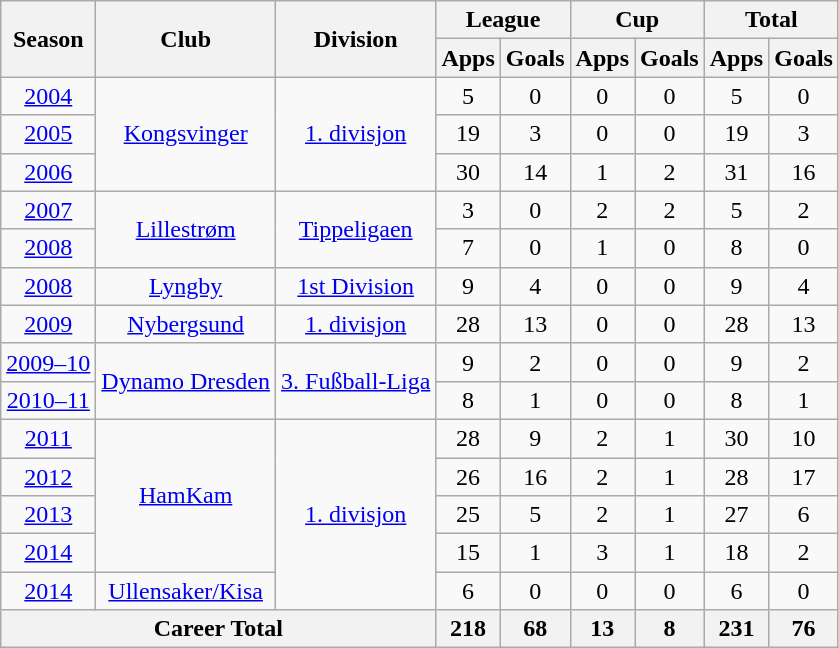<table class="wikitable" style="text-align: center;">
<tr>
<th rowspan="2">Season</th>
<th rowspan="2">Club</th>
<th rowspan="2">Division</th>
<th colspan="2">League</th>
<th colspan="2">Cup</th>
<th colspan="2">Total</th>
</tr>
<tr>
<th>Apps</th>
<th>Goals</th>
<th>Apps</th>
<th>Goals</th>
<th>Apps</th>
<th>Goals</th>
</tr>
<tr>
<td><a href='#'>2004</a></td>
<td rowspan="3" valign="center"><a href='#'>Kongsvinger</a></td>
<td rowspan="3" valign="center"><a href='#'>1. divisjon</a></td>
<td>5</td>
<td>0</td>
<td>0</td>
<td>0</td>
<td>5</td>
<td>0</td>
</tr>
<tr>
<td><a href='#'>2005</a></td>
<td>19</td>
<td>3</td>
<td>0</td>
<td>0</td>
<td>19</td>
<td>3</td>
</tr>
<tr>
<td><a href='#'>2006</a></td>
<td>30</td>
<td>14</td>
<td>1</td>
<td>2</td>
<td>31</td>
<td>16</td>
</tr>
<tr>
<td><a href='#'>2007</a></td>
<td rowspan="2" valign="center"><a href='#'>Lillestrøm</a></td>
<td rowspan="2" valign="center"><a href='#'>Tippeligaen</a></td>
<td>3</td>
<td>0</td>
<td>2</td>
<td>2</td>
<td>5</td>
<td>2</td>
</tr>
<tr>
<td><a href='#'>2008</a></td>
<td>7</td>
<td>0</td>
<td>1</td>
<td>0</td>
<td>8</td>
<td>0</td>
</tr>
<tr>
<td><a href='#'>2008</a></td>
<td rowspan="1" valign="center"><a href='#'>Lyngby</a></td>
<td rowspan="1" valign="center"><a href='#'>1st Division</a></td>
<td>9</td>
<td>4</td>
<td>0</td>
<td>0</td>
<td>9</td>
<td>4</td>
</tr>
<tr>
<td><a href='#'>2009</a></td>
<td rowspan="1" valign="center"><a href='#'>Nybergsund</a></td>
<td rowspan="1" valign="center"><a href='#'>1. divisjon</a></td>
<td>28</td>
<td>13</td>
<td>0</td>
<td>0</td>
<td>28</td>
<td>13</td>
</tr>
<tr>
<td><a href='#'>2009–10</a></td>
<td rowspan="2" valign="center"><a href='#'>Dynamo Dresden</a></td>
<td rowspan="2" valign="center"><a href='#'>3. Fußball-Liga</a></td>
<td>9</td>
<td>2</td>
<td>0</td>
<td>0</td>
<td>9</td>
<td>2</td>
</tr>
<tr>
<td><a href='#'>2010–11</a></td>
<td>8</td>
<td>1</td>
<td>0</td>
<td>0</td>
<td>8</td>
<td>1</td>
</tr>
<tr>
<td><a href='#'>2011</a></td>
<td rowspan="4" valign="center"><a href='#'>HamKam</a></td>
<td rowspan="5" valign="center"><a href='#'>1. divisjon</a></td>
<td>28</td>
<td>9</td>
<td>2</td>
<td>1</td>
<td>30</td>
<td>10</td>
</tr>
<tr>
<td><a href='#'>2012</a></td>
<td>26</td>
<td>16</td>
<td>2</td>
<td>1</td>
<td>28</td>
<td>17</td>
</tr>
<tr>
<td><a href='#'>2013</a></td>
<td>25</td>
<td>5</td>
<td>2</td>
<td>1</td>
<td>27</td>
<td>6</td>
</tr>
<tr>
<td><a href='#'>2014</a></td>
<td>15</td>
<td>1</td>
<td>3</td>
<td>1</td>
<td>18</td>
<td>2</td>
</tr>
<tr>
<td><a href='#'>2014</a></td>
<td rowspan="1" valign="center"><a href='#'>Ullensaker/Kisa</a></td>
<td>6</td>
<td>0</td>
<td>0</td>
<td>0</td>
<td>6</td>
<td>0</td>
</tr>
<tr>
<th colspan="3">Career Total</th>
<th>218</th>
<th>68</th>
<th>13</th>
<th>8</th>
<th>231</th>
<th>76</th>
</tr>
</table>
